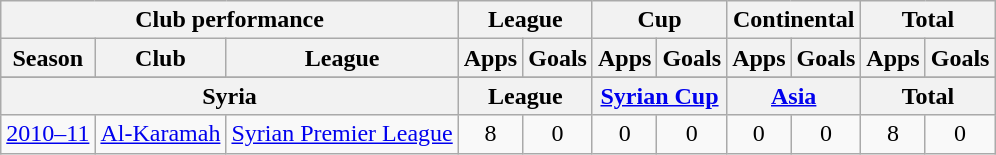<table class="wikitable" style="text-align:center">
<tr>
<th colspan=3>Club performance</th>
<th colspan=2>League</th>
<th colspan=2>Cup</th>
<th colspan=2>Continental</th>
<th colspan=2>Total</th>
</tr>
<tr>
<th>Season</th>
<th>Club</th>
<th>League</th>
<th>Apps</th>
<th>Goals</th>
<th>Apps</th>
<th>Goals</th>
<th>Apps</th>
<th>Goals</th>
<th>Apps</th>
<th>Goals</th>
</tr>
<tr>
</tr>
<tr>
<th colspan=3>Syria</th>
<th colspan=2>League</th>
<th colspan=2><a href='#'>Syrian Cup</a></th>
<th colspan=2><a href='#'>Asia</a></th>
<th colspan=2>Total</th>
</tr>
<tr>
<td><a href='#'>2010–11</a></td>
<td rowspan="1"><a href='#'>Al-Karamah</a></td>
<td rowspan="1"><a href='#'>Syrian Premier League</a></td>
<td>8</td>
<td>0</td>
<td>0</td>
<td>0</td>
<td>0</td>
<td>0</td>
<td>8</td>
<td>0</td>
</tr>
</table>
